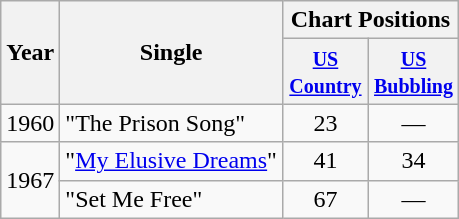<table class="wikitable">
<tr>
<th rowspan="2">Year</th>
<th rowspan="2">Single</th>
<th colspan="2">Chart Positions</th>
</tr>
<tr>
<th width="50"><small><a href='#'>US Country</a></small></th>
<th width="50"><small><a href='#'>US Bubbling</a></small></th>
</tr>
<tr>
<td>1960</td>
<td>"The Prison Song"</td>
<td align=center>23</td>
<td align=center>—</td>
</tr>
<tr>
<td rowspan=2>1967</td>
<td>"<a href='#'>My Elusive Dreams</a>"</td>
<td align=center>41</td>
<td align=center>34</td>
</tr>
<tr>
<td>"Set Me Free"</td>
<td align=center>67</td>
<td align=center>—</td>
</tr>
</table>
